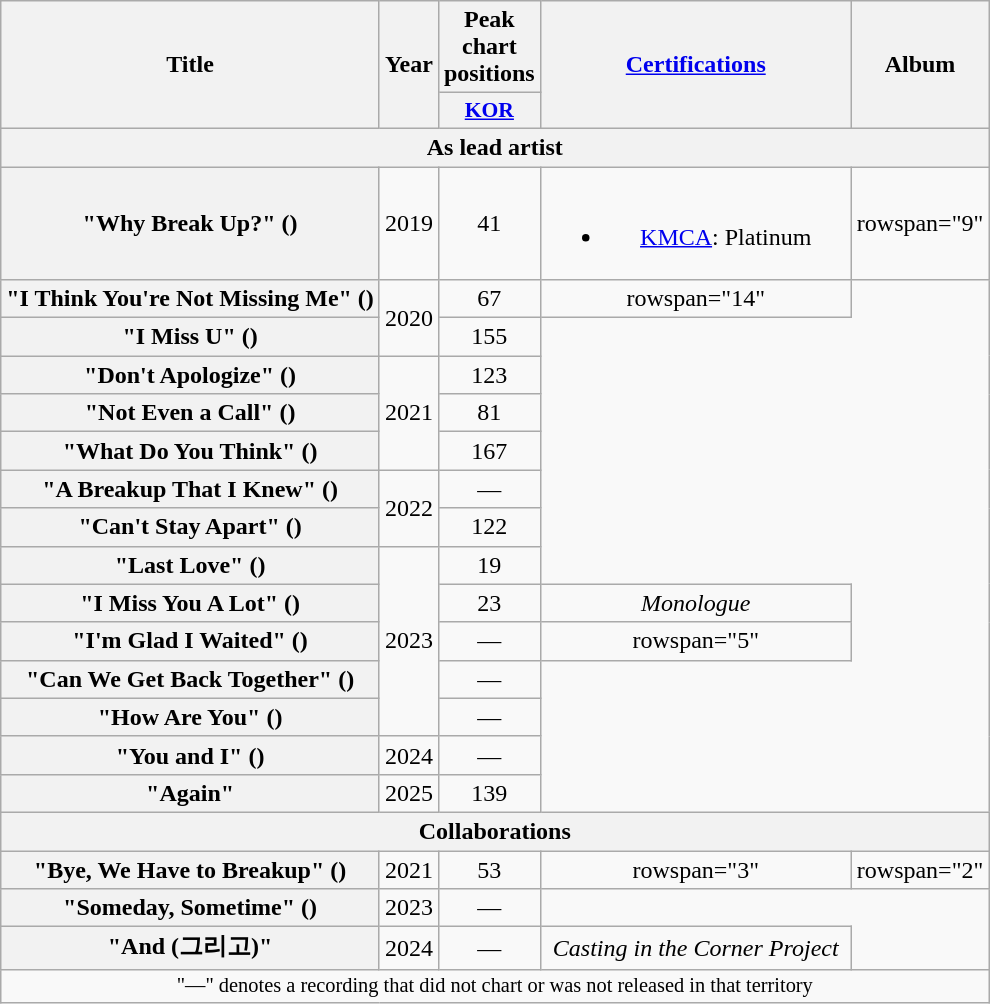<table class="wikitable plainrowheaders" style="text-align:center">
<tr>
<th scope="col" rowspan="2">Title</th>
<th scope="col" rowspan="2">Year</th>
<th scope="col" colspan="1">Peak chart positions</th>
<th scope="col" rowspan="2" style="width:12.5em;"><a href='#'>Certifications</a><br></th>
<th scope="col" rowspan="2">Album</th>
</tr>
<tr>
<th scope="col" style="font-size:90%; width:2.5em"><a href='#'>KOR</a><br></th>
</tr>
<tr>
<th scope="col" colspan="5">As lead artist</th>
</tr>
<tr>
<th scope="row">"Why Break Up?" ()</th>
<td>2019</td>
<td>41</td>
<td><br><ul><li><a href='#'>KMCA</a>: Platinum</li></ul></td>
<td>rowspan="9" </td>
</tr>
<tr>
<th scope="row">"I Think You're Not Missing Me" ()</th>
<td rowspan="2">2020</td>
<td>67</td>
<td>rowspan="14" </td>
</tr>
<tr>
<th scope="row">"I Miss U" ()</th>
<td>155</td>
</tr>
<tr>
<th scope="row">"Don't Apologize" ()</th>
<td rowspan="3">2021</td>
<td>123</td>
</tr>
<tr>
<th scope="row">"Not Even a Call" ()</th>
<td>81</td>
</tr>
<tr>
<th scope="row">"What Do You Think" ()</th>
<td>167</td>
</tr>
<tr>
<th scope="row">"A Breakup That I Knew" ()</th>
<td rowspan="2">2022</td>
<td>—</td>
</tr>
<tr>
<th scope="row">"Can't Stay Apart" ()</th>
<td>122</td>
</tr>
<tr>
<th scope="row">"Last Love" ()</th>
<td rowspan="5">2023</td>
<td>19</td>
</tr>
<tr>
<th scope="row">"I Miss You A Lot" ()</th>
<td>23</td>
<td><em>Monologue</em></td>
</tr>
<tr>
<th scope="row">"I'm Glad I Waited" ()</th>
<td>—</td>
<td>rowspan="5" </td>
</tr>
<tr>
<th scope="row">"Can We Get Back Together" ()</th>
<td>—</td>
</tr>
<tr>
<th scope="row">"How Are You" ()</th>
<td>—</td>
</tr>
<tr>
<th scope="row">"You and I" ()</th>
<td>2024</td>
<td>—</td>
</tr>
<tr>
<th scope="row">"Again"</th>
<td>2025</td>
<td>139</td>
</tr>
<tr>
<th scope="col" colspan="5">Collaborations</th>
</tr>
<tr>
<th scope="row">"Bye, We Have to Breakup" () </th>
<td>2021</td>
<td>53</td>
<td>rowspan="3" </td>
<td>rowspan="2" </td>
</tr>
<tr>
<th scope="row">"Someday, Sometime" () </th>
<td>2023</td>
<td>—</td>
</tr>
<tr>
<th scope="row">"And (그리고)"</th>
<td>2024</td>
<td>—</td>
<td><em>Casting in the Corner Project</em></td>
</tr>
<tr>
<td colspan="5" style="font-size:85%">"—" denotes a recording that did not chart or was not released in that territory</td>
</tr>
</table>
